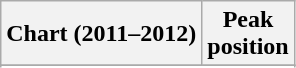<table class="wikitable sortable" border="1">
<tr>
<th>Chart (2011–2012)</th>
<th>Peak<br>position</th>
</tr>
<tr>
</tr>
<tr>
</tr>
<tr>
</tr>
</table>
